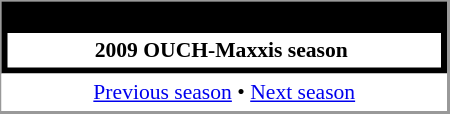<table align="right" cellpadding="4" cellspacing="0" style="margin-left:1em; width:300px; font-size:90%; border:1px solid #999; border-right-width:2px; border-bottom-width:2px; background-color:white;">
<tr>
<th colspan="2" style="background-color:black;"><br><table style="background:#FFFFFF;text-align:center;width:100%;">
<tr>
<td style="background:#FFFFFF;" align="center" width="100%"><span> 2009 OUCH-Maxxis season</span></td>
<td padding=15px></td>
</tr>
</table>
</th>
</tr>
<tr>
<td colspan="2" bgcolor="white" align="center"><a href='#'>Previous season</a> • <a href='#'>Next season</a></td>
</tr>
</table>
